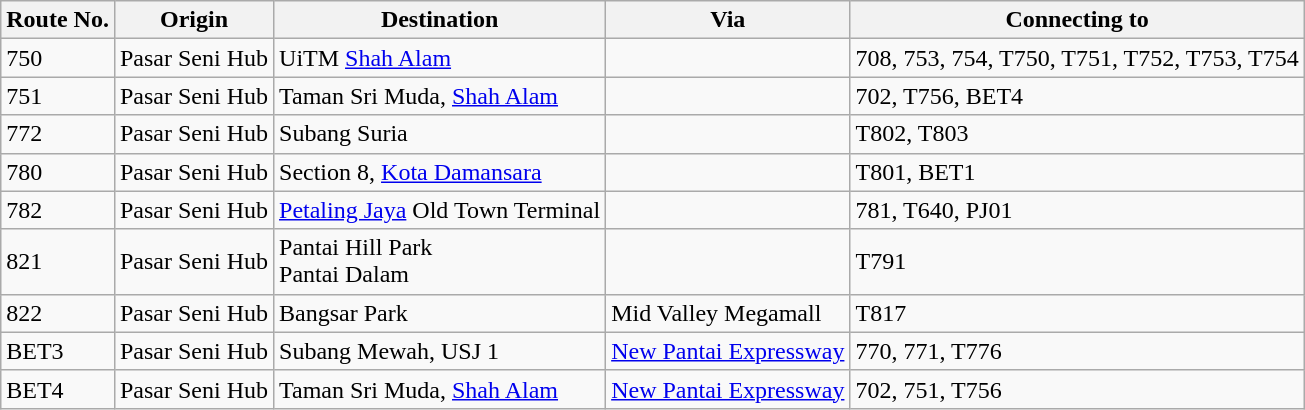<table class="wikitable">
<tr>
<th>Route No.</th>
<th>Origin</th>
<th>Destination</th>
<th>Via</th>
<th>Connecting to</th>
</tr>
<tr>
<td>750</td>
<td>  Pasar Seni Hub</td>
<td>UiTM <a href='#'>Shah Alam</a></td>
<td></td>
<td>708, 753, 754, T750, T751, T752, T753, T754</td>
</tr>
<tr>
<td>751</td>
<td>  Pasar Seni Hub</td>
<td>Taman Sri Muda, <a href='#'>Shah Alam</a></td>
<td></td>
<td>702, T756, BET4</td>
</tr>
<tr>
<td>772</td>
<td>  Pasar Seni Hub</td>
<td>Subang Suria</td>
<td></td>
<td>T802, T803</td>
</tr>
<tr>
<td>780</td>
<td>  Pasar Seni Hub</td>
<td>Section 8, <a href='#'>Kota Damansara</a></td>
<td></td>
<td>T801, BET1</td>
</tr>
<tr>
<td>782</td>
<td>  Pasar Seni Hub</td>
<td><a href='#'>Petaling Jaya</a> Old Town Terminal</td>
<td></td>
<td>781, T640, PJ01</td>
</tr>
<tr>
<td>821</td>
<td>  Pasar Seni Hub</td>
<td>Pantai Hill Park <br> Pantai Dalam</td>
<td></td>
<td>T791</td>
</tr>
<tr>
<td>822</td>
<td>  Pasar Seni Hub</td>
<td>Bangsar Park</td>
<td>Mid Valley Megamall</td>
<td>T817</td>
</tr>
<tr>
<td>BET3</td>
<td>  Pasar Seni Hub</td>
<td>Subang Mewah, USJ 1</td>
<td><a href='#'>New Pantai Expressway</a></td>
<td>770, 771, T776</td>
</tr>
<tr>
<td>BET4</td>
<td>  Pasar Seni Hub</td>
<td>Taman Sri Muda, <a href='#'>Shah Alam</a></td>
<td><a href='#'>New Pantai Expressway</a></td>
<td>702, 751, T756</td>
</tr>
</table>
